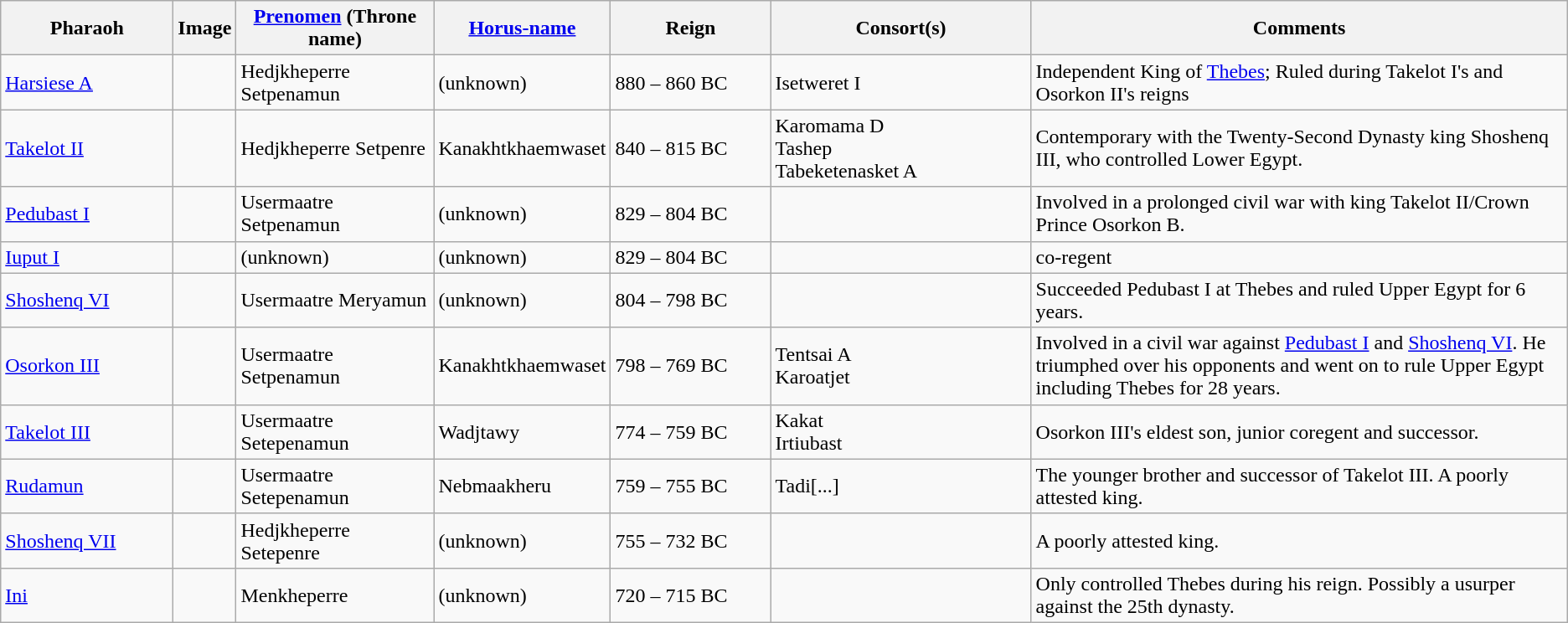<table class="wikitable">
<tr>
<th style="width:130px">Pharaoh</th>
<th>Image</th>
<th style="width:150px"><a href='#'>Prenomen</a> (Throne name)</th>
<th style="width:120px"><a href='#'>Horus-name</a></th>
<th style="width:120px">Reign</th>
<th style="width:200px">Consort(s)</th>
<th>Comments</th>
</tr>
<tr>
<td><a href='#'>Harsiese A</a></td>
<td></td>
<td>Hedjkheperre Setpenamun</td>
<td>(unknown)</td>
<td>880 – 860 BC</td>
<td>Isetweret I</td>
<td>Independent King of <a href='#'>Thebes</a>; Ruled during Takelot I's and Osorkon II's reigns</td>
</tr>
<tr>
<td><a href='#'>Takelot II</a></td>
<td></td>
<td>Hedjkheperre Setpenre</td>
<td>Kanakhtkhaemwaset</td>
<td>840 – 815 BC</td>
<td>Karomama D <br> Tashep <br> Tabeketenasket A</td>
<td>Contemporary with the Twenty-Second Dynasty king Shoshenq III, who controlled Lower Egypt.</td>
</tr>
<tr>
<td><a href='#'>Pedubast I</a></td>
<td></td>
<td>Usermaatre Setpenamun</td>
<td>(unknown)</td>
<td>829 – 804 BC</td>
<td></td>
<td>Involved in a prolonged civil war with king Takelot II/Crown Prince Osorkon B.</td>
</tr>
<tr>
<td><a href='#'>Iuput I</a></td>
<td></td>
<td>(unknown)</td>
<td>(unknown)</td>
<td>829 – 804 BC</td>
<td></td>
<td>co-regent</td>
</tr>
<tr>
<td><a href='#'>Shoshenq VI</a></td>
<td></td>
<td>Usermaatre Meryamun</td>
<td>(unknown)</td>
<td>804 – 798 BC</td>
<td></td>
<td>Succeeded Pedubast I at Thebes and ruled Upper Egypt for 6 years.</td>
</tr>
<tr>
<td><a href='#'>Osorkon III</a></td>
<td></td>
<td>Usermaatre Setpenamun</td>
<td>Kanakhtkhaemwaset</td>
<td>798 – 769 BC</td>
<td>Tentsai A <br> Karoatjet</td>
<td>Involved in a civil war against <a href='#'>Pedubast I</a> and <a href='#'>Shoshenq VI</a>. He triumphed over his opponents and went on to rule Upper Egypt including Thebes for 28 years.</td>
</tr>
<tr>
<td><a href='#'>Takelot III</a></td>
<td></td>
<td>Usermaatre Setepenamun</td>
<td>Wadjtawy</td>
<td>774 – 759 BC</td>
<td>Kakat <br> Irtiubast</td>
<td>Osorkon III's eldest son, junior coregent and successor.</td>
</tr>
<tr>
<td><a href='#'>Rudamun</a></td>
<td></td>
<td>Usermaatre Setepenamun</td>
<td>Nebmaakheru</td>
<td>759 – 755 BC</td>
<td>Tadi[...]</td>
<td>The younger brother and successor of Takelot III. A poorly attested king.</td>
</tr>
<tr>
<td><a href='#'>Shoshenq VII</a></td>
<td></td>
<td>Hedjkheperre Setepenre</td>
<td>(unknown)</td>
<td>755 – 732 BC</td>
<td></td>
<td>A poorly attested king.</td>
</tr>
<tr>
<td><a href='#'>Ini</a></td>
<td></td>
<td>Menkheperre</td>
<td>(unknown)</td>
<td>720 – 715 BC</td>
<td></td>
<td>Only controlled Thebes during his reign. Possibly a usurper against the 25th dynasty.</td>
</tr>
</table>
